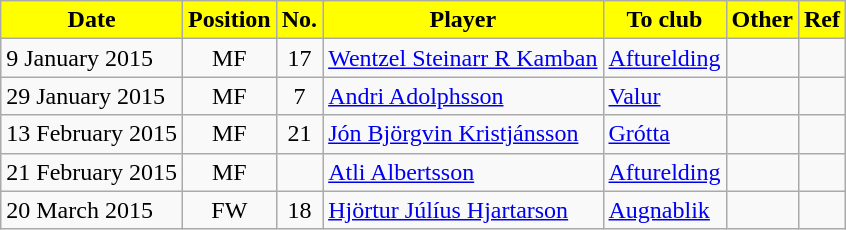<table class="wikitable sortable">
<tr>
<th style="background:#ffff00; color:black;"><strong>Date</strong></th>
<th style="background:#ffff00; color:black;"><strong>Position</strong></th>
<th style="background:#ffff00; color:black;"><strong>No.</strong></th>
<th style="background:#ffff00; color:black;"><strong>Player</strong></th>
<th style="background:#ffff00; color:black;"><strong>To club</strong></th>
<th style="background:#ffff00; color:black;"><strong>Other</strong></th>
<th style="background:#ffff00; color:black;"><strong>Ref</strong></th>
</tr>
<tr>
<td>9 January 2015</td>
<td style="text-align:center;">MF</td>
<td style="text-align:center;">17</td>
<td style="text-align:left;"> <a href='#'>Wentzel Steinarr R Kamban</a></td>
<td style="text-align:left;"> <a href='#'>Afturelding</a></td>
<td style="text-align:center;"></td>
<td></td>
</tr>
<tr>
<td>29 January 2015</td>
<td style="text-align:center;">MF</td>
<td style="text-align:center;">7</td>
<td style="text-align:left;"> <a href='#'>Andri Adolphsson</a></td>
<td style="text-align:left;"> <a href='#'>Valur</a></td>
<td style="text-align:center;"></td>
<td></td>
</tr>
<tr>
<td>13 February 2015</td>
<td style="text-align:center;">MF</td>
<td style="text-align:center;">21</td>
<td style="text-align:left;"> <a href='#'>Jón Björgvin Kristjánsson</a></td>
<td style="text-align:left;"> <a href='#'>Grótta</a></td>
<td style="text-align:center;"></td>
<td></td>
</tr>
<tr>
<td>21 February 2015</td>
<td style="text-align:center;">MF</td>
<td style="text-align:center;"></td>
<td style="text-align:left;"> <a href='#'>Atli Albertsson</a></td>
<td style="text-align:left;"> <a href='#'>Afturelding</a></td>
<td style="text-align:center;"></td>
<td></td>
</tr>
<tr>
<td>20 March 2015</td>
<td style="text-align:center;">FW</td>
<td style="text-align:center;">18</td>
<td style="text-align:left;"> <a href='#'>Hjörtur Júlíus Hjartarson</a></td>
<td style="text-align:left;"> <a href='#'>Augnablik</a></td>
<td style="text-align:center;"></td>
<td></td>
</tr>
</table>
